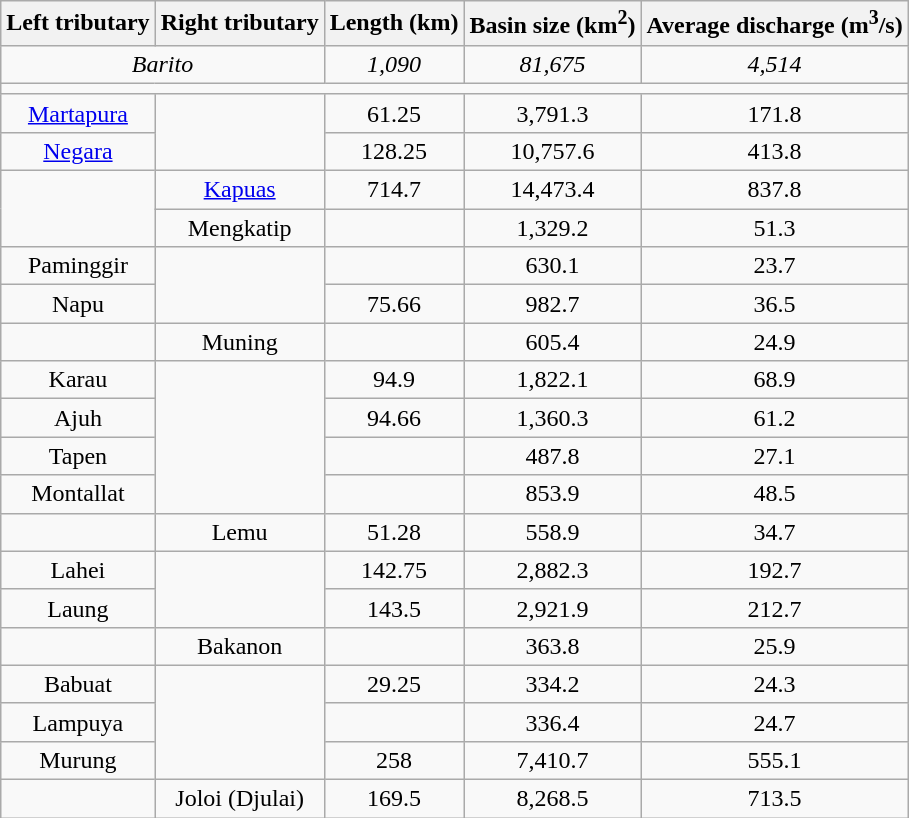<table class="wikitable" style="text-align:center;">
<tr>
<th>Left tributary</th>
<th>Right tributary</th>
<th>Length (km)</th>
<th>Basin size (km<sup>2</sup>)</th>
<th>Average discharge (m<sup>3</sup>/s)</th>
</tr>
<tr>
<td colspan="2"><em>Barito</em></td>
<td><em>1,090</em></td>
<td><em>81,675</em></td>
<td><em>4,514</em></td>
</tr>
<tr>
<td colspan="5"></td>
</tr>
<tr>
<td><a href='#'>Martapura</a></td>
<td rowspan="2"></td>
<td>61.25</td>
<td>3,791.3</td>
<td>171.8</td>
</tr>
<tr>
<td><a href='#'>Negara</a></td>
<td>128.25</td>
<td>10,757.6</td>
<td>413.8</td>
</tr>
<tr>
<td rowspan="2"></td>
<td><a href='#'>Kapuas</a></td>
<td>714.7</td>
<td>14,473.4</td>
<td>837.8</td>
</tr>
<tr>
<td>Mengkatip</td>
<td></td>
<td>1,329.2</td>
<td>51.3</td>
</tr>
<tr>
<td>Paminggir</td>
<td rowspan="2"></td>
<td></td>
<td>630.1</td>
<td>23.7</td>
</tr>
<tr>
<td>Napu</td>
<td>75.66</td>
<td>982.7</td>
<td>36.5</td>
</tr>
<tr>
<td></td>
<td>Muning</td>
<td></td>
<td>605.4</td>
<td>24.9</td>
</tr>
<tr>
<td>Karau</td>
<td rowspan="4"></td>
<td>94.9</td>
<td>1,822.1</td>
<td>68.9</td>
</tr>
<tr>
<td>Ajuh</td>
<td>94.66</td>
<td>1,360.3</td>
<td>61.2</td>
</tr>
<tr>
<td>Tapen</td>
<td></td>
<td>487.8</td>
<td>27.1</td>
</tr>
<tr>
<td>Montallat</td>
<td></td>
<td>853.9</td>
<td>48.5</td>
</tr>
<tr>
<td></td>
<td>Lemu</td>
<td>51.28</td>
<td>558.9</td>
<td>34.7</td>
</tr>
<tr>
<td>Lahei</td>
<td rowspan="2"></td>
<td>142.75</td>
<td>2,882.3</td>
<td>192.7</td>
</tr>
<tr>
<td>Laung</td>
<td>143.5</td>
<td>2,921.9</td>
<td>212.7</td>
</tr>
<tr>
<td></td>
<td>Bakanon</td>
<td></td>
<td>363.8</td>
<td>25.9</td>
</tr>
<tr>
<td>Babuat</td>
<td rowspan="3"></td>
<td>29.25</td>
<td>334.2</td>
<td>24.3</td>
</tr>
<tr>
<td>Lampuya</td>
<td></td>
<td>336.4</td>
<td>24.7</td>
</tr>
<tr>
<td>Murung</td>
<td>258</td>
<td>7,410.7</td>
<td>555.1</td>
</tr>
<tr>
<td></td>
<td>Joloi (Djulai)</td>
<td>169.5</td>
<td>8,268.5</td>
<td>713.5</td>
</tr>
</table>
